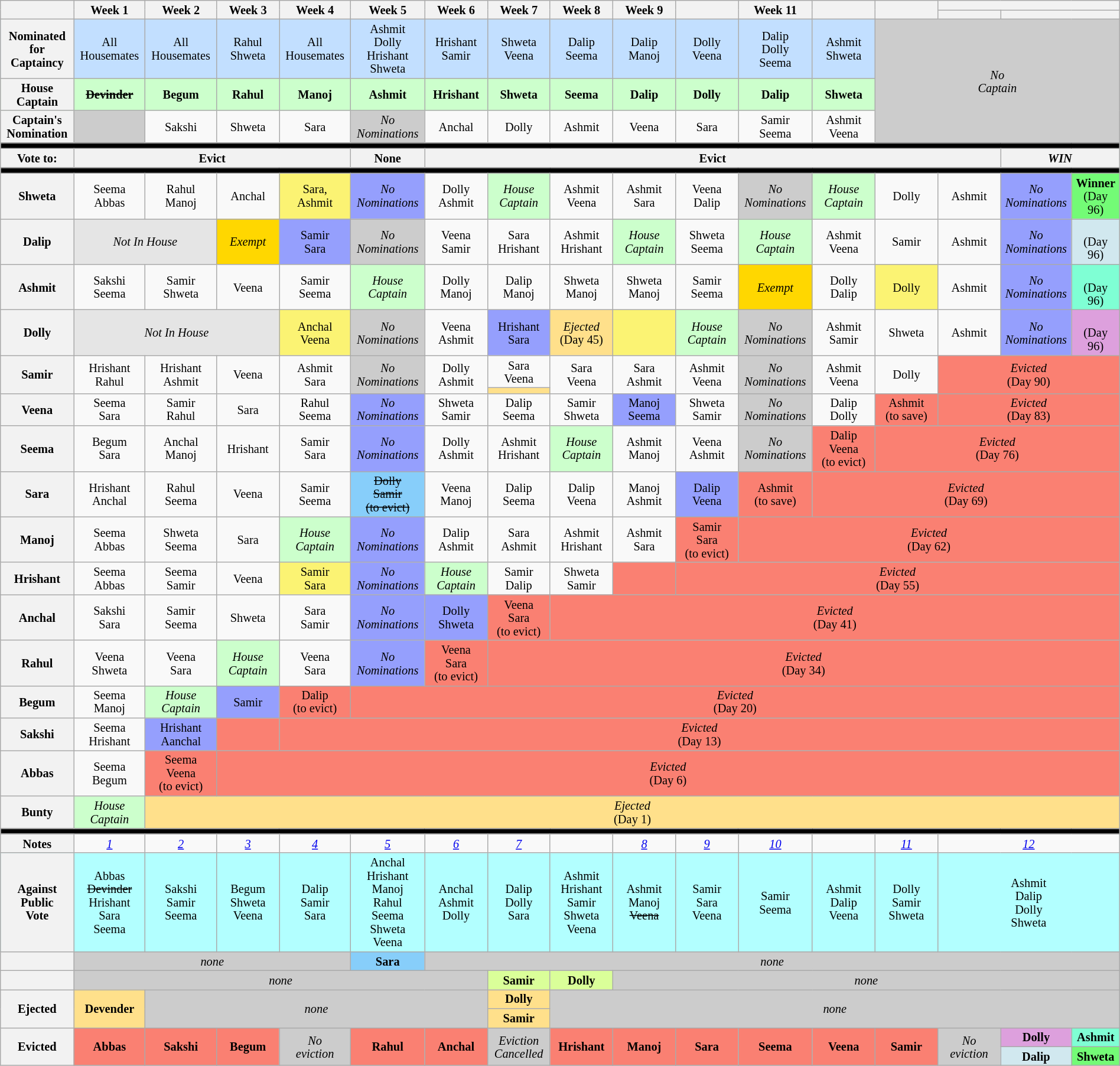<table class="wikitable" style="text-align:center; width:100%; font-size:85%; line-height:15px;">
<tr>
<th rowspan="2" style="width: 5%;"></th>
<th rowspan="2" style="width: 5%;">Week 1</th>
<th rowspan="2" style="width: 5%;">Week 2</th>
<th rowspan="2" style="width: 5%;">Week 3</th>
<th rowspan="2" style="width: 5%;">Week 4</th>
<th rowspan="2" style="width: 5%;">Week 5</th>
<th rowspan="2" style="width: 5%;">Week 6</th>
<th rowspan="2" style="width: 5%;">Week 7</th>
<th rowspan="2" style="width: 5%;">Week 8</th>
<th rowspan="2" style="width: 5%;">Week 9</th>
<th rowspan="2" style="width: 5%;"></th>
<th rowspan="2" style="width: 5%;">Week 11</th>
<th rowspan="2" style="width: 5%;"></th>
<th rowspan="2" style="width: 5%;"></th>
<th colspan="4" style="width: 5%;"></th>
</tr>
<tr>
<th style="width: 5%;"></th>
<th colspan="2" style="width: 5%;"></th>
</tr>
<tr style="background:#C2DFFF;">
<th>Nominated<br>for Captaincy</th>
<td>All Housemates</td>
<td>All Housemates</td>
<td>Rahul<br>Shweta</td>
<td>All Housemates</td>
<td>Ashmit<br>Dolly<br>Hrishant<br>Shweta</td>
<td>Hrishant<br>Samir</td>
<td>Shweta<br>Veena</td>
<td>Dalip<br>Seema</td>
<td>Dalip<br>Manoj</td>
<td>Dolly<br>Veena</td>
<td>Dalip<br>Dolly<br>Seema</td>
<td>Ashmit<br>Shweta</td>
<td colspan="4" rowspan="3" style="background:#ccc;"><em>No<br>Captain</em></td>
</tr>
<tr style="background:#cfc;">
<th><strong>House<br>Captain</strong></th>
<td><strong><s>Devinder</s></strong></td>
<td><strong>Begum</strong></td>
<td><strong>Rahul</strong></td>
<td><strong>Manoj</strong></td>
<td><strong>Ashmit</strong></td>
<td><strong>Hrishant</strong></td>
<td><strong>Shweta</strong></td>
<td><strong>Seema</strong></td>
<td><strong>Dalip</strong></td>
<td><strong>Dolly</strong></td>
<td><strong>Dalip</strong></td>
<td><strong>Shweta</strong></td>
</tr>
<tr>
<th>Captain's<br>Nomination</th>
<td style="background:#ccc;"></td>
<td>Sakshi</td>
<td>Shweta</td>
<td>Sara</td>
<td style="background:#ccc;"><em>No<br>Nominations</em></td>
<td>Anchal</td>
<td>Dolly</td>
<td>Ashmit</td>
<td>Veena</td>
<td>Sara</td>
<td>Samir<br>Seema</td>
<td>Ashmit<br>Veena</td>
</tr>
<tr>
<td colspan="17" style="background:#000;"></td>
</tr>
<tr>
<th>Vote to:</th>
<th colspan="4">Evict</th>
<th>None</th>
<th colspan="9">Evict</th>
<th colspan="2"><em>WIN</em></th>
</tr>
<tr>
<td colspan="17" style="background:#000;"></td>
</tr>
<tr>
<th>Shweta</th>
<td>Seema<br>Abbas</td>
<td>Rahul<br>Manoj</td>
<td>Anchal</td>
<td style="background:#fbf373; text-align:center;">Sara,<br> Ashmit</td>
<td style="background:#959FFD;"><em>No<br>Nominations</em></td>
<td>Dolly<br>Ashmit</td>
<td style="background:#cfc;"><em>House<br>Captain</em></td>
<td>Ashmit<br>Veena</td>
<td>Ashmit<br>Sara</td>
<td>Veena<br>Dalip</td>
<td style="background:#ccc;"><em>No<br>Nominations</em></td>
<td style="background:#cfc;"><em>House<br>Captain</em></td>
<td>Dolly</td>
<td>Ashmit</td>
<td style="background:#959FFD;"><em>No<br>Nominations</em></td>
<td colspan="1" style="background:#73FB76;"><strong>Winner</strong><br>(Day 96)</td>
</tr>
<tr>
<th>Dalip</th>
<td colspan="2" style="background:#E5E5E5;"><em>Not In House</em></td>
<td style="background:#FFD700;"><em>Exempt</em></td>
<td style="background:#959FFD;">Samir<br>Sara</td>
<td style="background:#ccc;"><em>No<br>Nominations</em></td>
<td>Veena<br>Samir</td>
<td>Sara<br>Hrishant</td>
<td>Ashmit<br>Hrishant</td>
<td style="background:#cfc;"><em>House<br>Captain</em></td>
<td>Shweta<br>Seema</td>
<td style="background:#cfc;"><em>House<br>Captain</em></td>
<td>Ashmit<br>Veena</td>
<td>Samir</td>
<td>Ashmit</td>
<td style="background:#959FFD;"><em>No<br>Nominations</em></td>
<td colspan="1" style="background:#D1E8EF;"><br>(Day 96)</td>
</tr>
<tr>
<th>Ashmit</th>
<td>Sakshi<br>Seema</td>
<td>Samir<br>Shweta</td>
<td>Veena</td>
<td>Samir<br>Seema</td>
<td style="background:#cfc;"><em>House<br>Captain</em></td>
<td>Dolly<br>Manoj</td>
<td>Dalip<br>Manoj</td>
<td>Shweta<br>Manoj</td>
<td>Shweta<br>Manoj</td>
<td>Samir<br>Seema</td>
<td style="background:#FFD700;"><em>Exempt</em></td>
<td>Dolly<br>Dalip</td>
<td style="background:#FBF373;">Dolly</td>
<td>Ashmit</td>
<td style="background:#959FFD;"><em>No<br>Nominations</em></td>
<td colspan="1" style="background:#7FFFD4;"><strong><em></em></strong><br>(Day 96)</td>
</tr>
<tr>
<th>Dolly</th>
<td colspan="3" style="background:#E5E5E5;"><em>Not In House</em></td>
<td style="background:#FBF373;">Anchal<br>Veena</td>
<td style="background:#ccc;"><em>No<br>Nominations</em></td>
<td>Veena<br>Ashmit</td>
<td style="background:#959FFD;">Hrishant<br>Sara</td>
<td style="background:#FFE08B; text-align:center;"><em>Ejected</em><br>(Day 45)</td>
<td style="background:#FBF373;"></td>
<td style="background:#cfc;"><em>House<br>Captain</em></td>
<td style="background:#ccc;"><em>No<br>Nominations</em></td>
<td>Ashmit<br>Samir</td>
<td>Shweta</td>
<td>Ashmit</td>
<td style="background:#959FFD;"><em>No<br>Nominations</em></td>
<td colspan="1" style="background:#DDA0DD;"><br>(Day 96)</td>
</tr>
<tr>
<th rowspan="2">Samir</th>
<td rowspan="2">Hrishant<br>Rahul</td>
<td rowspan="2">Hrishant<br>Ashmit</td>
<td rowspan="2">Veena</td>
<td rowspan="2">Ashmit<br>Sara</td>
<td rowspan="2" style="background:#ccc;"><em>No<br>Nominations</em></td>
<td rowspan="2">Dolly<br>Ashmit</td>
<td>Sara<br>Veena</td>
<td rowspan="2">Sara<br>Veena</td>
<td rowspan="2">Sara<br>Ashmit</td>
<td rowspan="2">Ashmit<br>Veena</td>
<td rowspan="2" style="background:#ccc;"><em>No<br>Nominations</em></td>
<td rowspan="2">Ashmit<br>Veena</td>
<td rowspan="2">Dolly</td>
<td rowspan="2" colspan="4" style="background:#FA8072"><em>Evicted</em><br>(Day 90)</td>
</tr>
<tr>
<td style="background:#FFE08B"></td>
</tr>
<tr>
<th>Veena</th>
<td>Seema<br>Sara</td>
<td>Samir<br>Rahul</td>
<td>Sara</td>
<td>Rahul<br>Seema</td>
<td style="background:#959FFD;"><em>No<br>Nominations</em></td>
<td>Shweta<br>Samir</td>
<td>Dalip<br>Seema</td>
<td>Samir<br>Shweta</td>
<td style="background:#959FFD;">Manoj<br>Seema</td>
<td>Shweta<br>Samir</td>
<td style="background:#ccc;"><em>No<br>Nominations</em></td>
<td>Dalip<br>Dolly</td>
<td style="background:#FA8072">Ashmit<br>(to save)</td>
<td colspan="3" style="background:#FA8072"><em>Evicted</em><br>(Day 83)</td>
</tr>
<tr>
<th>Seema</th>
<td>Begum<br>Sara</td>
<td>Anchal<br>Manoj</td>
<td>Hrishant</td>
<td>Samir<br>Sara</td>
<td style="background:#959FFD;"><em>No<br>Nominations</em></td>
<td>Dolly<br>Ashmit</td>
<td>Ashmit<br>Hrishant</td>
<td style="background:#cfc;"><em>House<br>Captain</em></td>
<td>Ashmit<br>Manoj</td>
<td>Veena<br>Ashmit</td>
<td style="background:#ccc;"><em>No<br>Nominations</em></td>
<td style="background:#FA8072">Dalip<br>Veena<br>(to evict)</td>
<td colspan="4" style="background:#FA8072"><em>Evicted</em><br>(Day 76)</td>
</tr>
<tr>
<th>Sara</th>
<td>Hrishant<br>Anchal</td>
<td>Rahul<br>Seema</td>
<td>Veena</td>
<td>Samir<br>Seema</td>
<td style="background:#87CEFA;"><s>Dolly<br>Samir<br>(to evict)</s><br></td>
<td>Veena<br>Manoj</td>
<td>Dalip<br>Seema</td>
<td>Dalip<br>Veena</td>
<td>Manoj<br>Ashmit</td>
<td style="background:#959FFD;">Dalip<br>Veena</td>
<td style="background:#FA8072">Ashmit<br>(to save)</td>
<td colspan="5" style="background:#FA8072"><em>Evicted</em><br>(Day 69)</td>
</tr>
<tr>
<th>Manoj</th>
<td>Seema<br>Abbas</td>
<td>Shweta<br>Seema</td>
<td>Sara</td>
<td style="background:#cfc;"><em>House<br>Captain</em></td>
<td style="background:#959FFD;"><em>No<br>Nominations</em></td>
<td>Dalip<br>Ashmit</td>
<td>Sara<br>Ashmit</td>
<td>Ashmit<br>Hrishant</td>
<td>Ashmit<br>Sara</td>
<td style="background:#FA8072">Samir<br>Sara<br>(to evict)</td>
<td colspan="6" style="background:#FA8072"><em>Evicted</em><br>(Day 62)</td>
</tr>
<tr>
<th>Hrishant</th>
<td>Seema<br>Abbas</td>
<td>Seema<br>Samir</td>
<td>Veena</td>
<td style="background:#FBF373;">Samir<br>Sara</td>
<td style="background:#959FFD;"><em>No<br>Nominations</em></td>
<td style="background:#cfc;"><em>House<br>Captain</em></td>
<td>Samir<br>Dalip</td>
<td>Shweta<br>Samir</td>
<td style="background:#FA8072"></td>
<td colspan="7" style="background:#FA8072"><em>Evicted</em><br>(Day 55)</td>
</tr>
<tr>
<th>Anchal</th>
<td>Sakshi<br>Sara</td>
<td>Samir<br>Seema</td>
<td>Shweta</td>
<td>Sara<br>Samir</td>
<td style="background:#959FFD;"><em>No<br>Nominations</em></td>
<td style="background:#959FFD;">Dolly<br>Shweta</td>
<td style="background:#FA8072">Veena<br>Sara<br>(to evict)</td>
<td colspan="9" style="background:#FA8072"><em>Evicted</em><br>(Day 41)</td>
</tr>
<tr>
<th>Rahul</th>
<td>Veena<br>Shweta</td>
<td>Veena<br>Sara</td>
<td style="background:#cfc;"><em>House<br>Captain</em></td>
<td>Veena<br>Sara</td>
<td style="background:#959FFD;"><em>No<br>Nominations</em></td>
<td style="background:#FA8072">Veena<br>Sara<br>(to evict)</td>
<td colspan="10" style="background:#FA8072"><em>Evicted</em><br>(Day 34)</td>
</tr>
<tr>
<th>Begum</th>
<td>Seema<br>Manoj</td>
<td style="background:#cfc;"><em>House<br>Captain</em></td>
<td style="background:#959FFD;">Samir</td>
<td style="background:#FA8072">Dalip<br>(to evict)</td>
<td colspan="12" style="background:#FA8072"><em>Evicted</em><br>(Day 20)</td>
</tr>
<tr>
<th>Sakshi</th>
<td>Seema<br>Hrishant</td>
<td style="background:#959FFD;">Hrishant<br>Aanchal</td>
<td style="background:#FA8072"></td>
<td colspan="13" style="background:#FA8072"><em>Evicted</em><br>(Day 13)</td>
</tr>
<tr>
<th>Abbas</th>
<td>Seema<br>Begum</td>
<td style="background:#FA8072">Seema<br>Veena<br>(to evict)</td>
<td colspan="14" style="background:#FA8072"><em>Evicted</em><br>(Day 6)</td>
</tr>
<tr>
<th>Bunty</th>
<td style="background:#cfc;"><em>House<br>Captain</em></td>
<td colspan="15" style="background:#FFE08B;"><em>Ejected</em><br>(Day 1)</td>
</tr>
<tr>
<td colspan="17" style="background:#000;"></td>
</tr>
<tr>
<th>Notes</th>
<td><em><a href='#'>1</a></em></td>
<td><em><a href='#'>2</a></em></td>
<td><em><a href='#'>3</a></em></td>
<td><em><a href='#'>4</a></em></td>
<td><em><a href='#'>5</a></em></td>
<td><em><a href='#'>6</a></em></td>
<td><em><a href='#'>7</a></em></td>
<td></td>
<td><em><a href='#'>8</a></em></td>
<td><em><a href='#'>9</a></em></td>
<td><em><a href='#'>10</a></em></td>
<td></td>
<td><em><a href='#'>11</a></em></td>
<td colspan="3"><em><a href='#'>12</a></em></td>
</tr>
<tr style="background:#B2FFFF;">
<th>Against<br>Public<br>Vote</th>
<td>Abbas<br><s>Devinder</s><br>Hrishant<br>Sara<br>Seema</td>
<td>Sakshi<br>Samir<br>Seema</td>
<td>Begum<br>Shweta<br>Veena</td>
<td>Dalip<br>Samir<br>Sara</td>
<td>Anchal<br>Hrishant<br>Manoj<br>Rahul<br>Seema<br>Shweta<br>Veena</td>
<td>Anchal<br>Ashmit<br>Dolly</td>
<td>Dalip<br>Dolly<br>Sara</td>
<td>Ashmit<br>Hrishant<br>Samir<br>Shweta<br>Veena</td>
<td>Ashmit<br>Manoj<br><s>Veena</s></td>
<td>Samir<br>Sara<br>Veena</td>
<td>Samir<br>Seema</td>
<td>Ashmit<br>Dalip<br>Veena</td>
<td>Dolly<br>Samir<br> Shweta</td>
<td colspan="3">Ashmit<br>Dalip<br>Dolly<br>Shweta</td>
</tr>
<tr>
<th></th>
<td colspan="4" style="background:#ccc"><em>none</em></td>
<td style="background:#87CEFA;"><strong>Sara</strong></td>
<td colspan="11" style="background:#ccc"><em>none</em></td>
</tr>
<tr>
<th></th>
<td colspan="6" style="background:#ccc"><em>none</em></td>
<td style="background:#DAFF99;"><strong>Samir</strong></td>
<td style="background:#DAFF99;"><strong>Dolly</strong></td>
<td colspan="8" style="background:#ccc"><em>none</em></td>
</tr>
<tr>
<th rowspan="2">Ejected</th>
<td rowspan="2" style="background:#FFE08B;"><strong>Devender</strong></td>
<td colspan="5" rowspan="2" style="background:#ccc"><em>none</em></td>
<td style="background:#FFE08B;"><strong>Dolly</strong></td>
<td colspan="9" rowspan="2" style="background:#ccc"><em>none</em></td>
</tr>
<tr>
<td style="background:#FFE08B;"><strong>Samir</strong></td>
</tr>
<tr>
<th rowspan="2">Evicted</th>
<td rowspan="2" style="background:#FA8072"><strong>Abbas</strong></td>
<td rowspan="2" style="background:#FA8072"><strong>Sakshi</strong></td>
<td rowspan="2" style="background:#FA8072"><strong>Begum</strong></td>
<td rowspan="2" style="background:#ccc;"><em>No<br>eviction</em></td>
<td rowspan="2" style="background:#FA8072"><strong>Rahul</strong></td>
<td rowspan="2" style="background:#FA8072"><strong>Anchal</strong></td>
<td rowspan="2" style="background:#ccc"><em>Eviction Cancelled</em></td>
<td rowspan="2" style="background:#FA8072"><strong>Hrishant</strong></td>
<td rowspan="2" style="background:#FA8072"><strong>Manoj</strong></td>
<td rowspan="2" style="background:#FA8072"><strong>Sara</strong></td>
<td rowspan="2" style="background:#FA8072"><strong>Seema</strong></td>
<td rowspan="2" style="background:#FA8072"><strong>Veena</strong></td>
<td rowspan="2" style="background:#FA8072"><strong>Samir</strong></td>
<td rowspan="2" style="background:#ccc;"><em>No<br>eviction</em></td>
<td style="background:#DDA0DD;"><strong>Dolly</strong></td>
<td style="background:#7FFFD4;"><strong>Ashmit</strong></td>
</tr>
<tr>
<td style="background:#D1E8EF;"><strong>Dalip</strong></td>
<td style="background:#73FB76;"><strong>Shweta</strong></td>
</tr>
</table>
